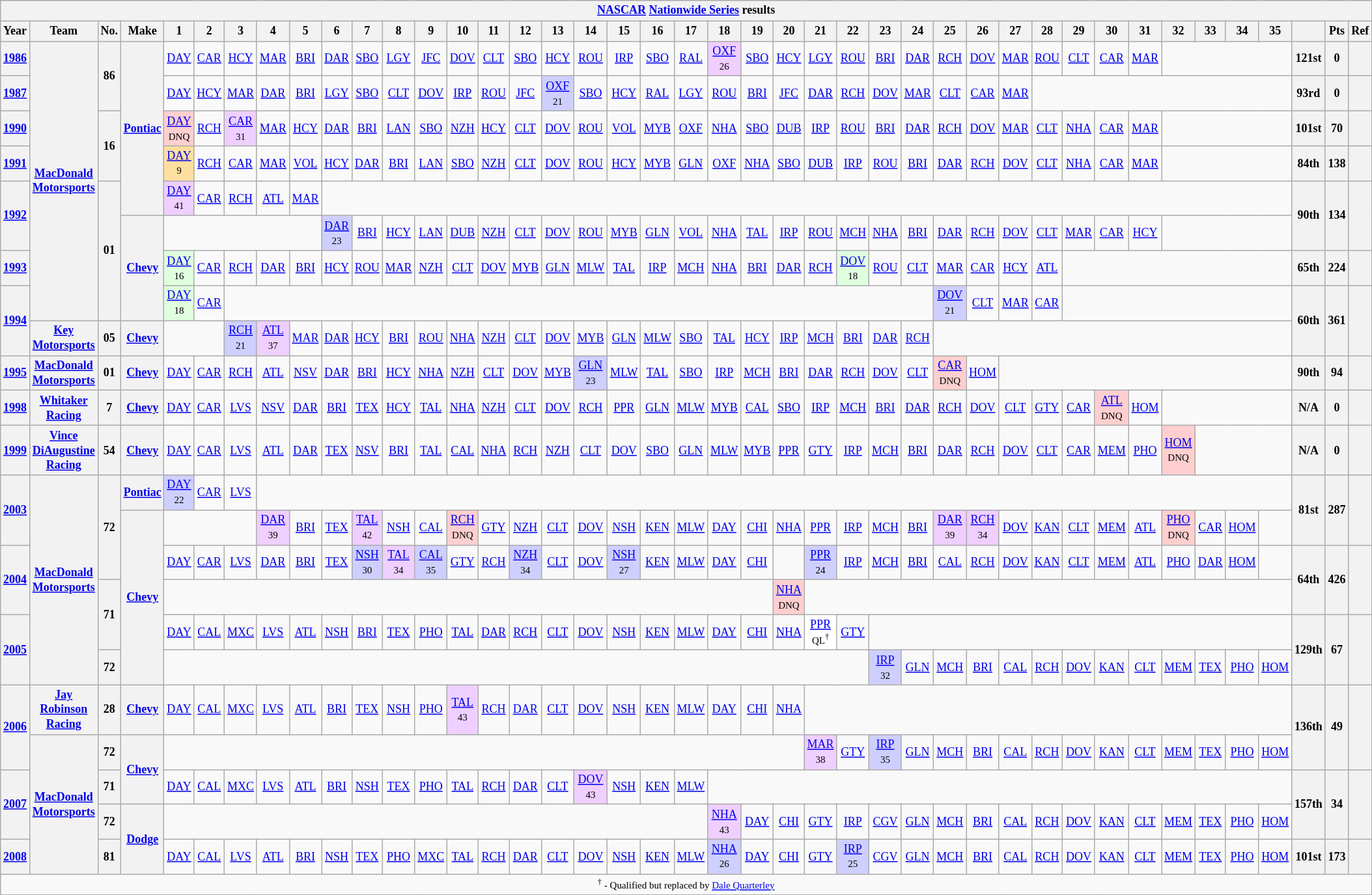<table class="wikitable" style="text-align:center; font-size:75%">
<tr>
<th colspan=42><a href='#'>NASCAR</a> <a href='#'>Nationwide Series</a> results</th>
</tr>
<tr>
<th>Year</th>
<th>Team</th>
<th>No.</th>
<th>Make</th>
<th>1</th>
<th>2</th>
<th>3</th>
<th>4</th>
<th>5</th>
<th>6</th>
<th>7</th>
<th>8</th>
<th>9</th>
<th>10</th>
<th>11</th>
<th>12</th>
<th>13</th>
<th>14</th>
<th>15</th>
<th>16</th>
<th>17</th>
<th>18</th>
<th>19</th>
<th>20</th>
<th>21</th>
<th>22</th>
<th>23</th>
<th>24</th>
<th>25</th>
<th>26</th>
<th>27</th>
<th>28</th>
<th>29</th>
<th>30</th>
<th>31</th>
<th>32</th>
<th>33</th>
<th>34</th>
<th>35</th>
<th></th>
<th>Pts</th>
<th>Ref</th>
</tr>
<tr>
<th><a href='#'>1986</a></th>
<th rowspan=8><a href='#'>MacDonald Motorsports</a></th>
<th rowspan=2>86</th>
<th rowspan=5><a href='#'>Pontiac</a></th>
<td><a href='#'>DAY</a></td>
<td><a href='#'>CAR</a></td>
<td><a href='#'>HCY</a></td>
<td><a href='#'>MAR</a></td>
<td><a href='#'>BRI</a></td>
<td><a href='#'>DAR</a></td>
<td><a href='#'>SBO</a></td>
<td><a href='#'>LGY</a></td>
<td><a href='#'>JFC</a></td>
<td><a href='#'>DOV</a></td>
<td><a href='#'>CLT</a></td>
<td><a href='#'>SBO</a></td>
<td><a href='#'>HCY</a></td>
<td><a href='#'>ROU</a></td>
<td><a href='#'>IRP</a></td>
<td><a href='#'>SBO</a></td>
<td><a href='#'>RAL</a></td>
<td style="background:#EFCFFF;"><a href='#'>OXF</a><br><small>26</small></td>
<td><a href='#'>SBO</a></td>
<td><a href='#'>HCY</a></td>
<td><a href='#'>LGY</a></td>
<td><a href='#'>ROU</a></td>
<td><a href='#'>BRI</a></td>
<td><a href='#'>DAR</a></td>
<td><a href='#'>RCH</a></td>
<td><a href='#'>DOV</a></td>
<td><a href='#'>MAR</a></td>
<td><a href='#'>ROU</a></td>
<td><a href='#'>CLT</a></td>
<td><a href='#'>CAR</a></td>
<td><a href='#'>MAR</a></td>
<td colspan=4></td>
<th>121st</th>
<th>0</th>
<th></th>
</tr>
<tr>
<th><a href='#'>1987</a></th>
<td><a href='#'>DAY</a></td>
<td><a href='#'>HCY</a></td>
<td><a href='#'>MAR</a></td>
<td><a href='#'>DAR</a></td>
<td><a href='#'>BRI</a></td>
<td><a href='#'>LGY</a></td>
<td><a href='#'>SBO</a></td>
<td><a href='#'>CLT</a></td>
<td><a href='#'>DOV</a></td>
<td><a href='#'>IRP</a></td>
<td><a href='#'>ROU</a></td>
<td><a href='#'>JFC</a></td>
<td style="background:#CFCFFF;"><a href='#'>OXF</a><br><small>21</small></td>
<td><a href='#'>SBO</a></td>
<td><a href='#'>HCY</a></td>
<td><a href='#'>RAL</a></td>
<td><a href='#'>LGY</a></td>
<td><a href='#'>ROU</a></td>
<td><a href='#'>BRI</a></td>
<td><a href='#'>JFC</a></td>
<td><a href='#'>DAR</a></td>
<td><a href='#'>RCH</a></td>
<td><a href='#'>DOV</a></td>
<td><a href='#'>MAR</a></td>
<td><a href='#'>CLT</a></td>
<td><a href='#'>CAR</a></td>
<td><a href='#'>MAR</a></td>
<td colspan=8></td>
<th>93rd</th>
<th>0</th>
<th></th>
</tr>
<tr>
<th><a href='#'>1990</a></th>
<th rowspan=2>16</th>
<td style="background:#FFCFCF;"><a href='#'>DAY</a><br><small>DNQ</small></td>
<td><a href='#'>RCH</a></td>
<td style="background:#EFCFFF;"><a href='#'>CAR</a><br><small>31</small></td>
<td><a href='#'>MAR</a></td>
<td><a href='#'>HCY</a></td>
<td><a href='#'>DAR</a></td>
<td><a href='#'>BRI</a></td>
<td><a href='#'>LAN</a></td>
<td><a href='#'>SBO</a></td>
<td><a href='#'>NZH</a></td>
<td><a href='#'>HCY</a></td>
<td><a href='#'>CLT</a></td>
<td><a href='#'>DOV</a></td>
<td><a href='#'>ROU</a></td>
<td><a href='#'>VOL</a></td>
<td><a href='#'>MYB</a></td>
<td><a href='#'>OXF</a></td>
<td><a href='#'>NHA</a></td>
<td><a href='#'>SBO</a></td>
<td><a href='#'>DUB</a></td>
<td><a href='#'>IRP</a></td>
<td><a href='#'>ROU</a></td>
<td><a href='#'>BRI</a></td>
<td><a href='#'>DAR</a></td>
<td><a href='#'>RCH</a></td>
<td><a href='#'>DOV</a></td>
<td><a href='#'>MAR</a></td>
<td><a href='#'>CLT</a></td>
<td><a href='#'>NHA</a></td>
<td><a href='#'>CAR</a></td>
<td><a href='#'>MAR</a></td>
<td colspan=4></td>
<th>101st</th>
<th>70</th>
<th></th>
</tr>
<tr>
<th><a href='#'>1991</a></th>
<td style="background:#FFDF9F;"><a href='#'>DAY</a><br><small>9</small></td>
<td><a href='#'>RCH</a></td>
<td><a href='#'>CAR</a></td>
<td><a href='#'>MAR</a></td>
<td><a href='#'>VOL</a></td>
<td><a href='#'>HCY</a></td>
<td><a href='#'>DAR</a></td>
<td><a href='#'>BRI</a></td>
<td><a href='#'>LAN</a></td>
<td><a href='#'>SBO</a></td>
<td><a href='#'>NZH</a></td>
<td><a href='#'>CLT</a></td>
<td><a href='#'>DOV</a></td>
<td><a href='#'>ROU</a></td>
<td><a href='#'>HCY</a></td>
<td><a href='#'>MYB</a></td>
<td><a href='#'>GLN</a></td>
<td><a href='#'>OXF</a></td>
<td><a href='#'>NHA</a></td>
<td><a href='#'>SBO</a></td>
<td><a href='#'>DUB</a></td>
<td><a href='#'>IRP</a></td>
<td><a href='#'>ROU</a></td>
<td><a href='#'>BRI</a></td>
<td><a href='#'>DAR</a></td>
<td><a href='#'>RCH</a></td>
<td><a href='#'>DOV</a></td>
<td><a href='#'>CLT</a></td>
<td><a href='#'>NHA</a></td>
<td><a href='#'>CAR</a></td>
<td><a href='#'>MAR</a></td>
<td colspan=4></td>
<th>84th</th>
<th>138</th>
<th></th>
</tr>
<tr>
<th rowspan=2><a href='#'>1992</a></th>
<th rowspan=4>01</th>
<td style="background:#EFCFFF;"><a href='#'>DAY</a><br><small>41</small></td>
<td><a href='#'>CAR</a></td>
<td><a href='#'>RCH</a></td>
<td><a href='#'>ATL</a></td>
<td><a href='#'>MAR</a></td>
<td colspan=30></td>
<th rowspan=2>90th</th>
<th rowspan=2>134</th>
<th rowspan=2></th>
</tr>
<tr>
<th rowspan=3><a href='#'>Chevy</a></th>
<td colspan=5></td>
<td style="background:#CFCFFF;"><a href='#'>DAR</a><br><small>23</small></td>
<td><a href='#'>BRI</a></td>
<td><a href='#'>HCY</a></td>
<td><a href='#'>LAN</a></td>
<td><a href='#'>DUB</a></td>
<td><a href='#'>NZH</a></td>
<td><a href='#'>CLT</a></td>
<td><a href='#'>DOV</a></td>
<td><a href='#'>ROU</a></td>
<td><a href='#'>MYB</a></td>
<td><a href='#'>GLN</a></td>
<td><a href='#'>VOL</a></td>
<td><a href='#'>NHA</a></td>
<td><a href='#'>TAL</a></td>
<td><a href='#'>IRP</a></td>
<td><a href='#'>ROU</a></td>
<td><a href='#'>MCH</a></td>
<td><a href='#'>NHA</a></td>
<td><a href='#'>BRI</a></td>
<td><a href='#'>DAR</a></td>
<td><a href='#'>RCH</a></td>
<td><a href='#'>DOV</a></td>
<td><a href='#'>CLT</a></td>
<td><a href='#'>MAR</a></td>
<td><a href='#'>CAR</a></td>
<td><a href='#'>HCY</a></td>
<td colspan=4></td>
</tr>
<tr>
<th><a href='#'>1993</a></th>
<td style="background:#DFFFDF;"><a href='#'>DAY</a><br><small>16</small></td>
<td><a href='#'>CAR</a></td>
<td><a href='#'>RCH</a></td>
<td><a href='#'>DAR</a></td>
<td><a href='#'>BRI</a></td>
<td><a href='#'>HCY</a></td>
<td><a href='#'>ROU</a></td>
<td><a href='#'>MAR</a></td>
<td><a href='#'>NZH</a></td>
<td><a href='#'>CLT</a></td>
<td><a href='#'>DOV</a></td>
<td><a href='#'>MYB</a></td>
<td><a href='#'>GLN</a></td>
<td><a href='#'>MLW</a></td>
<td><a href='#'>TAL</a></td>
<td><a href='#'>IRP</a></td>
<td><a href='#'>MCH</a></td>
<td><a href='#'>NHA</a></td>
<td><a href='#'>BRI</a></td>
<td><a href='#'>DAR</a></td>
<td><a href='#'>RCH</a></td>
<td style="background:#DFFFDF;"><a href='#'>DOV</a><br><small>18</small></td>
<td><a href='#'>ROU</a></td>
<td><a href='#'>CLT</a></td>
<td><a href='#'>MAR</a></td>
<td><a href='#'>CAR</a></td>
<td><a href='#'>HCY</a></td>
<td><a href='#'>ATL</a></td>
<td colspan=7></td>
<th>65th</th>
<th>224</th>
<th></th>
</tr>
<tr>
<th rowspan=2><a href='#'>1994</a></th>
<td style="background:#DFFFDF;"><a href='#'>DAY</a><br><small>18</small></td>
<td><a href='#'>CAR</a></td>
<td colspan=22></td>
<td style="background:#CFCFFF;"><a href='#'>DOV</a><br><small>21</small></td>
<td><a href='#'>CLT</a></td>
<td><a href='#'>MAR</a></td>
<td><a href='#'>CAR</a></td>
<td colspan=7></td>
<th rowspan=2>60th</th>
<th rowspan=2>361</th>
<th rowspan=2></th>
</tr>
<tr>
<th><a href='#'>Key Motorsports</a></th>
<th>05</th>
<th><a href='#'>Chevy</a></th>
<td colspan=2></td>
<td style="background:#CFCFFF;"><a href='#'>RCH</a><br><small>21</small></td>
<td style="background:#EFCFFF;"><a href='#'>ATL</a><br><small>37</small></td>
<td><a href='#'>MAR</a></td>
<td><a href='#'>DAR</a></td>
<td><a href='#'>HCY</a></td>
<td><a href='#'>BRI</a></td>
<td><a href='#'>ROU</a></td>
<td><a href='#'>NHA</a></td>
<td><a href='#'>NZH</a></td>
<td><a href='#'>CLT</a></td>
<td><a href='#'>DOV</a></td>
<td><a href='#'>MYB</a></td>
<td><a href='#'>GLN</a></td>
<td><a href='#'>MLW</a></td>
<td><a href='#'>SBO</a></td>
<td><a href='#'>TAL</a></td>
<td><a href='#'>HCY</a></td>
<td><a href='#'>IRP</a></td>
<td><a href='#'>MCH</a></td>
<td><a href='#'>BRI</a></td>
<td><a href='#'>DAR</a></td>
<td><a href='#'>RCH</a></td>
<td colspan=11></td>
</tr>
<tr>
<th><a href='#'>1995</a></th>
<th><a href='#'>MacDonald Motorsports</a></th>
<th>01</th>
<th><a href='#'>Chevy</a></th>
<td><a href='#'>DAY</a></td>
<td><a href='#'>CAR</a></td>
<td><a href='#'>RCH</a></td>
<td><a href='#'>ATL</a></td>
<td><a href='#'>NSV</a></td>
<td><a href='#'>DAR</a></td>
<td><a href='#'>BRI</a></td>
<td><a href='#'>HCY</a></td>
<td><a href='#'>NHA</a></td>
<td><a href='#'>NZH</a></td>
<td><a href='#'>CLT</a></td>
<td><a href='#'>DOV</a></td>
<td><a href='#'>MYB</a></td>
<td style="background:#CFCFFF;"><a href='#'>GLN</a><br><small>23</small></td>
<td><a href='#'>MLW</a></td>
<td><a href='#'>TAL</a></td>
<td><a href='#'>SBO</a></td>
<td><a href='#'>IRP</a></td>
<td><a href='#'>MCH</a></td>
<td><a href='#'>BRI</a></td>
<td><a href='#'>DAR</a></td>
<td><a href='#'>RCH</a></td>
<td><a href='#'>DOV</a></td>
<td><a href='#'>CLT</a></td>
<td style="background:#FFCFCF;"><a href='#'>CAR</a><br><small>DNQ</small></td>
<td><a href='#'>HOM</a></td>
<td colspan=9></td>
<th>90th</th>
<th>94</th>
<th></th>
</tr>
<tr>
<th><a href='#'>1998</a></th>
<th><a href='#'>Whitaker Racing</a></th>
<th>7</th>
<th><a href='#'>Chevy</a></th>
<td><a href='#'>DAY</a></td>
<td><a href='#'>CAR</a></td>
<td><a href='#'>LVS</a></td>
<td><a href='#'>NSV</a></td>
<td><a href='#'>DAR</a></td>
<td><a href='#'>BRI</a></td>
<td><a href='#'>TEX</a></td>
<td><a href='#'>HCY</a></td>
<td><a href='#'>TAL</a></td>
<td><a href='#'>NHA</a></td>
<td><a href='#'>NZH</a></td>
<td><a href='#'>CLT</a></td>
<td><a href='#'>DOV</a></td>
<td><a href='#'>RCH</a></td>
<td><a href='#'>PPR</a></td>
<td><a href='#'>GLN</a></td>
<td><a href='#'>MLW</a></td>
<td><a href='#'>MYB</a></td>
<td><a href='#'>CAL</a></td>
<td><a href='#'>SBO</a></td>
<td><a href='#'>IRP</a></td>
<td><a href='#'>MCH</a></td>
<td><a href='#'>BRI</a></td>
<td><a href='#'>DAR</a></td>
<td><a href='#'>RCH</a></td>
<td><a href='#'>DOV</a></td>
<td><a href='#'>CLT</a></td>
<td><a href='#'>GTY</a></td>
<td><a href='#'>CAR</a></td>
<td style="background:#FFCFCF;"><a href='#'>ATL</a><br><small>DNQ</small></td>
<td><a href='#'>HOM</a></td>
<td colspan=4></td>
<th>N/A</th>
<th>0</th>
<th></th>
</tr>
<tr>
<th><a href='#'>1999</a></th>
<th><a href='#'>Vince DiAugustine Racing</a></th>
<th>54</th>
<th><a href='#'>Chevy</a></th>
<td><a href='#'>DAY</a></td>
<td><a href='#'>CAR</a></td>
<td><a href='#'>LVS</a></td>
<td><a href='#'>ATL</a></td>
<td><a href='#'>DAR</a></td>
<td><a href='#'>TEX</a></td>
<td><a href='#'>NSV</a></td>
<td><a href='#'>BRI</a></td>
<td><a href='#'>TAL</a></td>
<td><a href='#'>CAL</a></td>
<td><a href='#'>NHA</a></td>
<td><a href='#'>RCH</a></td>
<td><a href='#'>NZH</a></td>
<td><a href='#'>CLT</a></td>
<td><a href='#'>DOV</a></td>
<td><a href='#'>SBO</a></td>
<td><a href='#'>GLN</a></td>
<td><a href='#'>MLW</a></td>
<td><a href='#'>MYB</a></td>
<td><a href='#'>PPR</a></td>
<td><a href='#'>GTY</a></td>
<td><a href='#'>IRP</a></td>
<td><a href='#'>MCH</a></td>
<td><a href='#'>BRI</a></td>
<td><a href='#'>DAR</a></td>
<td><a href='#'>RCH</a></td>
<td><a href='#'>DOV</a></td>
<td><a href='#'>CLT</a></td>
<td><a href='#'>CAR</a></td>
<td><a href='#'>MEM</a></td>
<td><a href='#'>PHO</a></td>
<td style="background:#FFCFCF;"><a href='#'>HOM</a><br><small>DNQ</small></td>
<td colspan=3></td>
<th>N/A</th>
<th>0</th>
<th></th>
</tr>
<tr>
<th rowspan=2><a href='#'>2003</a></th>
<th rowspan=6><a href='#'>MacDonald Motorsports</a></th>
<th rowspan=3>72</th>
<th><a href='#'>Pontiac</a></th>
<td style="background:#CFCFFF;"><a href='#'>DAY</a><br><small>22</small></td>
<td><a href='#'>CAR</a></td>
<td><a href='#'>LVS</a></td>
<td colspan=32></td>
<th rowspan=2>81st</th>
<th rowspan=2>287</th>
<th rowspan=2></th>
</tr>
<tr>
<th rowspan=5><a href='#'>Chevy</a></th>
<td colspan=3></td>
<td style="background:#EFCFFF;"><a href='#'>DAR</a><br><small>39</small></td>
<td><a href='#'>BRI</a></td>
<td><a href='#'>TEX</a></td>
<td style="background:#EFCFFF;"><a href='#'>TAL</a><br><small>42</small></td>
<td><a href='#'>NSH</a></td>
<td><a href='#'>CAL</a></td>
<td style="background:#FFCFCF;"><a href='#'>RCH</a><br><small>DNQ</small></td>
<td><a href='#'>GTY</a></td>
<td><a href='#'>NZH</a></td>
<td><a href='#'>CLT</a></td>
<td><a href='#'>DOV</a></td>
<td><a href='#'>NSH</a></td>
<td><a href='#'>KEN</a></td>
<td><a href='#'>MLW</a></td>
<td><a href='#'>DAY</a></td>
<td><a href='#'>CHI</a></td>
<td><a href='#'>NHA</a></td>
<td><a href='#'>PPR</a></td>
<td><a href='#'>IRP</a></td>
<td><a href='#'>MCH</a></td>
<td><a href='#'>BRI</a></td>
<td style="background:#EFCFFF;"><a href='#'>DAR</a><br><small>39</small></td>
<td style="background:#EFCFFF;"><a href='#'>RCH</a><br><small>34</small></td>
<td><a href='#'>DOV</a></td>
<td><a href='#'>KAN</a></td>
<td><a href='#'>CLT</a></td>
<td><a href='#'>MEM</a></td>
<td><a href='#'>ATL</a></td>
<td style="background:#FFCFCF;"><a href='#'>PHO</a><br><small>DNQ</small></td>
<td><a href='#'>CAR</a></td>
<td><a href='#'>HOM</a></td>
<td></td>
</tr>
<tr>
<th rowspan=2><a href='#'>2004</a></th>
<td><a href='#'>DAY</a></td>
<td><a href='#'>CAR</a></td>
<td><a href='#'>LVS</a></td>
<td><a href='#'>DAR</a></td>
<td><a href='#'>BRI</a></td>
<td><a href='#'>TEX</a></td>
<td style="background:#CFCFFF;"><a href='#'>NSH</a><br><small>30</small></td>
<td style="background:#EFCFFF;"><a href='#'>TAL</a><br><small>34</small></td>
<td style="background:#CFCFFF;"><a href='#'>CAL</a><br><small>35</small></td>
<td><a href='#'>GTY</a></td>
<td><a href='#'>RCH</a></td>
<td style="background:#CFCFFF;"><a href='#'>NZH</a><br><small>34</small></td>
<td><a href='#'>CLT</a></td>
<td><a href='#'>DOV</a></td>
<td style="background:#CFCFFF;"><a href='#'>NSH</a><br><small>27</small></td>
<td><a href='#'>KEN</a></td>
<td><a href='#'>MLW</a></td>
<td><a href='#'>DAY</a></td>
<td><a href='#'>CHI</a></td>
<td></td>
<td style="background:#CFCFFF;"><a href='#'>PPR</a><br><small>24</small></td>
<td><a href='#'>IRP</a></td>
<td><a href='#'>MCH</a></td>
<td><a href='#'>BRI</a></td>
<td><a href='#'>CAL</a></td>
<td><a href='#'>RCH</a></td>
<td><a href='#'>DOV</a></td>
<td><a href='#'>KAN</a></td>
<td><a href='#'>CLT</a></td>
<td><a href='#'>MEM</a></td>
<td><a href='#'>ATL</a></td>
<td><a href='#'>PHO</a></td>
<td><a href='#'>DAR</a></td>
<td><a href='#'>HOM</a></td>
<td></td>
<th rowspan=2>64th</th>
<th rowspan=2>426</th>
<th rowspan=2></th>
</tr>
<tr>
<th rowspan=2>71</th>
<td colspan=19></td>
<td style="background:#FFCFCF;"><a href='#'>NHA</a><br><small>DNQ</small></td>
<td colspan=15></td>
</tr>
<tr>
<th rowspan=2><a href='#'>2005</a></th>
<td><a href='#'>DAY</a></td>
<td><a href='#'>CAL</a></td>
<td><a href='#'>MXC</a></td>
<td><a href='#'>LVS</a></td>
<td><a href='#'>ATL</a></td>
<td><a href='#'>NSH</a></td>
<td><a href='#'>BRI</a></td>
<td><a href='#'>TEX</a></td>
<td><a href='#'>PHO</a></td>
<td><a href='#'>TAL</a></td>
<td><a href='#'>DAR</a></td>
<td><a href='#'>RCH</a></td>
<td><a href='#'>CLT</a></td>
<td><a href='#'>DOV</a></td>
<td><a href='#'>NSH</a></td>
<td><a href='#'>KEN</a></td>
<td><a href='#'>MLW</a></td>
<td><a href='#'>DAY</a></td>
<td><a href='#'>CHI</a></td>
<td><a href='#'>NHA</a></td>
<td style="background:#FFFFFF;"><a href='#'>PPR</a><br><small>QL<sup>†</sup></small></td>
<td><a href='#'>GTY</a></td>
<td colspan=13></td>
<th rowspan=2>129th</th>
<th rowspan=2>67</th>
<th rowspan=2></th>
</tr>
<tr>
<th>72</th>
<td colspan=22></td>
<td style="background:#CFCFFF;"><a href='#'>IRP</a><br><small>32</small></td>
<td><a href='#'>GLN</a></td>
<td><a href='#'>MCH</a></td>
<td><a href='#'>BRI</a></td>
<td><a href='#'>CAL</a></td>
<td><a href='#'>RCH</a></td>
<td><a href='#'>DOV</a></td>
<td><a href='#'>KAN</a></td>
<td><a href='#'>CLT</a></td>
<td><a href='#'>MEM</a></td>
<td><a href='#'>TEX</a></td>
<td><a href='#'>PHO</a></td>
<td><a href='#'>HOM</a></td>
</tr>
<tr>
<th rowspan=2><a href='#'>2006</a></th>
<th><a href='#'>Jay Robinson Racing</a></th>
<th>28</th>
<th><a href='#'>Chevy</a></th>
<td><a href='#'>DAY</a></td>
<td><a href='#'>CAL</a></td>
<td><a href='#'>MXC</a></td>
<td><a href='#'>LVS</a></td>
<td><a href='#'>ATL</a></td>
<td><a href='#'>BRI</a></td>
<td><a href='#'>TEX</a></td>
<td><a href='#'>NSH</a></td>
<td><a href='#'>PHO</a></td>
<td style="background:#EFCFFF;"><a href='#'>TAL</a><br><small>43</small></td>
<td><a href='#'>RCH</a></td>
<td><a href='#'>DAR</a></td>
<td><a href='#'>CLT</a></td>
<td><a href='#'>DOV</a></td>
<td><a href='#'>NSH</a></td>
<td><a href='#'>KEN</a></td>
<td><a href='#'>MLW</a></td>
<td><a href='#'>DAY</a></td>
<td><a href='#'>CHI</a></td>
<td><a href='#'>NHA</a></td>
<td colspan=15></td>
<th rowspan=2>136th</th>
<th rowspan=2>49</th>
<th rowspan=2></th>
</tr>
<tr>
<th rowspan=4><a href='#'>MacDonald Motorsports</a></th>
<th>72</th>
<th rowspan=2><a href='#'>Chevy</a></th>
<td colspan=20></td>
<td style="background:#EFCFFF;"><a href='#'>MAR</a><br><small>38</small></td>
<td><a href='#'>GTY</a></td>
<td style="background:#CFCFFF;"><a href='#'>IRP</a><br><small>35</small></td>
<td><a href='#'>GLN</a></td>
<td><a href='#'>MCH</a></td>
<td><a href='#'>BRI</a></td>
<td><a href='#'>CAL</a></td>
<td><a href='#'>RCH</a></td>
<td><a href='#'>DOV</a></td>
<td><a href='#'>KAN</a></td>
<td><a href='#'>CLT</a></td>
<td><a href='#'>MEM</a></td>
<td><a href='#'>TEX</a></td>
<td><a href='#'>PHO</a></td>
<td><a href='#'>HOM</a></td>
</tr>
<tr>
<th rowspan=2><a href='#'>2007</a></th>
<th>71</th>
<td><a href='#'>DAY</a></td>
<td><a href='#'>CAL</a></td>
<td><a href='#'>MXC</a></td>
<td><a href='#'>LVS</a></td>
<td><a href='#'>ATL</a></td>
<td><a href='#'>BRI</a></td>
<td><a href='#'>NSH</a></td>
<td><a href='#'>TEX</a></td>
<td><a href='#'>PHO</a></td>
<td><a href='#'>TAL</a></td>
<td><a href='#'>RCH</a></td>
<td><a href='#'>DAR</a></td>
<td><a href='#'>CLT</a></td>
<td style="background:#EFCFFF;"><a href='#'>DOV</a><br><small>43</small></td>
<td><a href='#'>NSH</a></td>
<td><a href='#'>KEN</a></td>
<td><a href='#'>MLW</a></td>
<td colspan=18></td>
<th rowspan=2>157th</th>
<th rowspan=2>34</th>
<th rowspan=2></th>
</tr>
<tr>
<th>72</th>
<th rowspan=2><a href='#'>Dodge</a></th>
<td colspan=17></td>
<td style="background:#EFCFFF;"><a href='#'>NHA</a><br><small>43</small></td>
<td><a href='#'>DAY</a></td>
<td><a href='#'>CHI</a></td>
<td><a href='#'>GTY</a></td>
<td><a href='#'>IRP</a></td>
<td><a href='#'>CGV</a></td>
<td><a href='#'>GLN</a></td>
<td><a href='#'>MCH</a></td>
<td><a href='#'>BRI</a></td>
<td><a href='#'>CAL</a></td>
<td><a href='#'>RCH</a></td>
<td><a href='#'>DOV</a></td>
<td><a href='#'>KAN</a></td>
<td><a href='#'>CLT</a></td>
<td><a href='#'>MEM</a></td>
<td><a href='#'>TEX</a></td>
<td><a href='#'>PHO</a></td>
<td><a href='#'>HOM</a></td>
</tr>
<tr>
<th><a href='#'>2008</a></th>
<th>81</th>
<td><a href='#'>DAY</a></td>
<td><a href='#'>CAL</a></td>
<td><a href='#'>LVS</a></td>
<td><a href='#'>ATL</a></td>
<td><a href='#'>BRI</a></td>
<td><a href='#'>NSH</a></td>
<td><a href='#'>TEX</a></td>
<td><a href='#'>PHO</a></td>
<td><a href='#'>MXC</a></td>
<td><a href='#'>TAL</a></td>
<td><a href='#'>RCH</a></td>
<td><a href='#'>DAR</a></td>
<td><a href='#'>CLT</a></td>
<td><a href='#'>DOV</a></td>
<td><a href='#'>NSH</a></td>
<td><a href='#'>KEN</a></td>
<td><a href='#'>MLW</a></td>
<td style="background:#CFCFFF;"><a href='#'>NHA</a><br><small>26</small></td>
<td><a href='#'>DAY</a></td>
<td><a href='#'>CHI</a></td>
<td><a href='#'>GTY</a></td>
<td style="background:#CFCFFF;"><a href='#'>IRP</a><br><small>25</small></td>
<td><a href='#'>CGV</a></td>
<td><a href='#'>GLN</a></td>
<td><a href='#'>MCH</a></td>
<td><a href='#'>BRI</a></td>
<td><a href='#'>CAL</a></td>
<td><a href='#'>RCH</a></td>
<td><a href='#'>DOV</a></td>
<td><a href='#'>KAN</a></td>
<td><a href='#'>CLT</a></td>
<td><a href='#'>MEM</a></td>
<td><a href='#'>TEX</a></td>
<td><a href='#'>PHO</a></td>
<td><a href='#'>HOM</a></td>
<th>101st</th>
<th>173</th>
<th></th>
</tr>
<tr>
<td colspan=42><small><sup>†</sup> - Qualified but replaced by <a href='#'>Dale Quarterley</a></small></td>
</tr>
</table>
